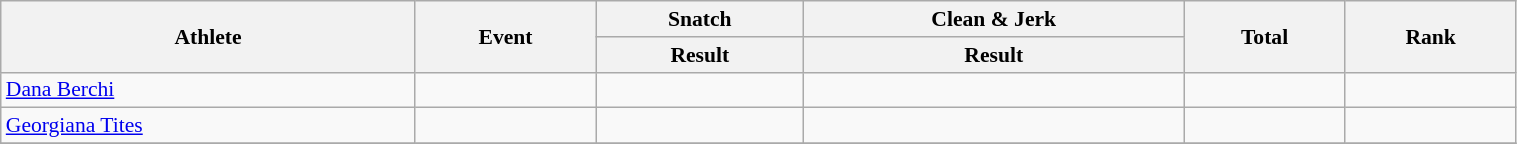<table class=wikitable style="font-size:90%" width="80%">
<tr>
<th rowspan="2">Athlete</th>
<th rowspan="2">Event</th>
<th colspan="1">Snatch</th>
<th colspan="1">Clean & Jerk</th>
<th rowspan="2">Total</th>
<th rowspan="2">Rank</th>
</tr>
<tr>
<th>Result</th>
<th>Result</th>
</tr>
<tr>
<td><a href='#'>Dana Berchi</a></td>
<td></td>
<td></td>
<td></td>
<td></td>
<td></td>
</tr>
<tr>
<td><a href='#'>Georgiana Tites</a></td>
<td></td>
<td></td>
<td></td>
<td></td>
<td></td>
</tr>
<tr>
</tr>
</table>
